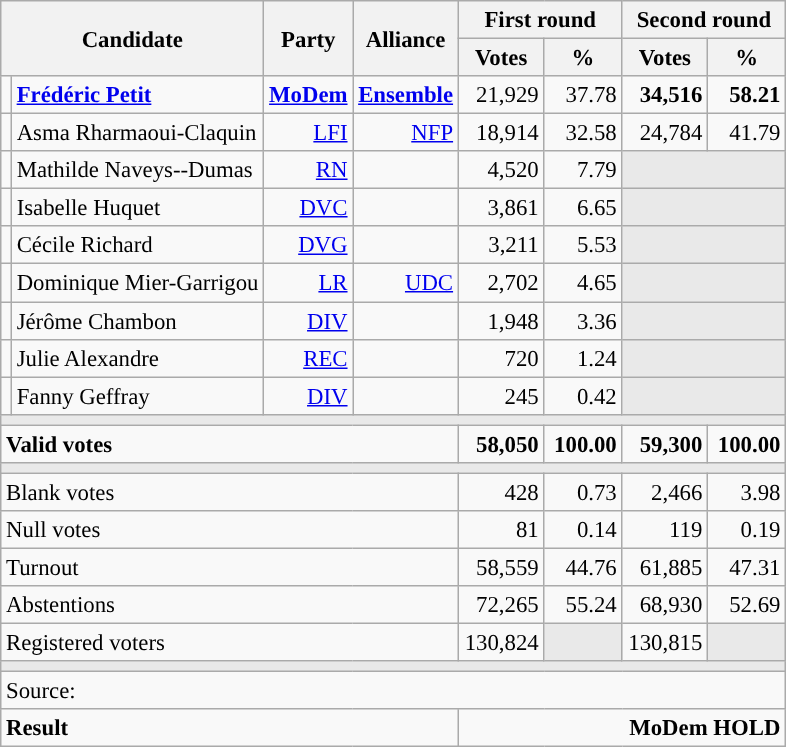<table class="wikitable" style="text-align:right;font-size:95%;">
<tr>
<th colspan="2" rowspan="2">Candidate</th>
<th colspan="1" rowspan="2">Party</th>
<th colspan="1" rowspan="2">Alliance</th>
<th colspan="2">First round</th>
<th colspan="2">Second round</th>
</tr>
<tr>
<th style="width:50px;">Votes</th>
<th style="width:45px;">%</th>
<th style="width:50px;">Votes</th>
<th style="width:45px;">%</th>
</tr>
<tr>
<td style="color:inherit;background:"></td>
<td style="text-align:left;"><a href='#'><strong>Frédéric Petit</strong></a></td>
<td><a href='#'><strong>MoDem</strong></a></td>
<td><a href='#'><strong>Ensemble</strong></a></td>
<td>21,929</td>
<td>37.78</td>
<td><strong>34,516</strong></td>
<td><strong>58.21</strong></td>
</tr>
<tr>
<td style="color:inherit;background:"></td>
<td style="text-align:left;">Asma Rharmaoui-Claquin</td>
<td><a href='#'>LFI</a></td>
<td><a href='#'>NFP</a></td>
<td>18,914</td>
<td>32.58</td>
<td>24,784</td>
<td>41.79</td>
</tr>
<tr>
<td style="color:inherit;background:"></td>
<td style="text-align:left;">Mathilde Naveys--Dumas</td>
<td><a href='#'>RN</a></td>
<td></td>
<td>4,520</td>
<td>7.79</td>
<td colspan="2" rowspan="1" style="background:#E9E9E9;"></td>
</tr>
<tr>
<td style="color:inherit;background:"></td>
<td style="text-align:left;">Isabelle Huquet</td>
<td><a href='#'>DVC</a></td>
<td></td>
<td>3,861</td>
<td>6.65</td>
<td colspan="2" style="background:#E9E9E9;"></td>
</tr>
<tr>
<td style="color:inherit;background:"></td>
<td style="text-align:left;">Cécile Richard</td>
<td><a href='#'>DVG</a></td>
<td></td>
<td>3,211</td>
<td>5.53</td>
<td colspan="2" style="background:#E9E9E9;"></td>
</tr>
<tr>
<td style="color:inherit;background:"></td>
<td style="text-align:left;">Dominique Mier-Garrigou</td>
<td><a href='#'>LR</a></td>
<td><a href='#'>UDC</a></td>
<td>2,702</td>
<td>4.65</td>
<td colspan="2" rowspan="1" style="background:#E9E9E9;"></td>
</tr>
<tr>
<td style="color:inherit;background:"></td>
<td style="text-align:left;">Jérôme Chambon</td>
<td><a href='#'>DIV</a></td>
<td></td>
<td>1,948</td>
<td>3.36</td>
<td colspan="2" rowspan="1" style="background:#E9E9E9;"></td>
</tr>
<tr>
<td style="color:inherit;background:"></td>
<td style="text-align:left;">Julie Alexandre</td>
<td><a href='#'>REC</a></td>
<td></td>
<td>720</td>
<td>1.24</td>
<td colspan="2" rowspan="1" style="background:#E9E9E9;"></td>
</tr>
<tr>
<td style="color:inherit;background:"></td>
<td style="text-align:left;">Fanny Geffray</td>
<td><a href='#'>DIV</a></td>
<td></td>
<td>245</td>
<td>0.42</td>
<td colspan="2" rowspan="1" style="background:#E9E9E9;"></td>
</tr>
<tr>
<td colspan="8" style="background:#E9E9E9;"></td>
</tr>
<tr style="font-weight:bold;">
<td colspan="4" style="text-align:left;">Valid votes</td>
<td>58,050</td>
<td>100.00</td>
<td>59,300</td>
<td>100.00</td>
</tr>
<tr>
<td colspan="8" style="background:#E9E9E9;"></td>
</tr>
<tr>
<td colspan="4" style="text-align:left;">Blank votes</td>
<td>428</td>
<td>0.73</td>
<td>2,466</td>
<td>3.98</td>
</tr>
<tr>
<td colspan="4" style="text-align:left;">Null votes</td>
<td>81</td>
<td>0.14</td>
<td>119</td>
<td>0.19</td>
</tr>
<tr>
<td colspan="4" style="text-align:left;">Turnout</td>
<td>58,559</td>
<td>44.76</td>
<td>61,885</td>
<td>47.31</td>
</tr>
<tr>
<td colspan="4" style="text-align:left;">Abstentions</td>
<td>72,265</td>
<td>55.24</td>
<td>68,930</td>
<td>52.69</td>
</tr>
<tr>
<td colspan="4" style="text-align:left;">Registered voters</td>
<td>130,824</td>
<td style="background:#E9E9E9;"></td>
<td>130,815</td>
<td style="background:#E9E9E9;"></td>
</tr>
<tr>
<td colspan="8" style="background:#E9E9E9;"></td>
</tr>
<tr>
<td colspan="8" style="text-align:left;">Source: </td>
</tr>
<tr style="font-weight:bold">
<td colspan="4" style="text-align:left;">Result</td>
<td colspan="4" style="background-color:"><strong>MoDem HOLD</strong></td>
</tr>
</table>
